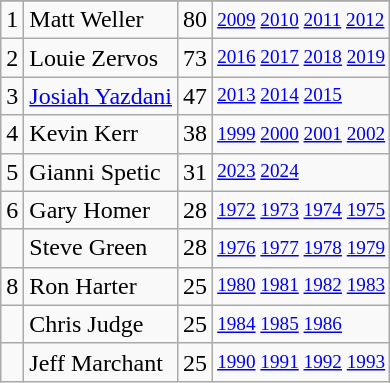<table class="wikitable">
<tr>
</tr>
<tr>
<td>1</td>
<td>Matt Weller</td>
<td>80</td>
<td style="font-size:80%;"><a href='#'>2009</a> <a href='#'>2010</a> <a href='#'>2011</a> <a href='#'>2012</a></td>
</tr>
<tr>
<td>2</td>
<td>Louie Zervos</td>
<td>73</td>
<td style="font-size:80%;"><a href='#'>2016</a> <a href='#'>2017</a> <a href='#'>2018</a> <a href='#'>2019</a></td>
</tr>
<tr>
<td>3</td>
<td><a href='#'>Josiah Yazdani</a></td>
<td>47</td>
<td style="font-size:80%;"><a href='#'>2013</a> <a href='#'>2014</a> <a href='#'>2015</a></td>
</tr>
<tr>
<td>4</td>
<td>Kevin Kerr</td>
<td>38</td>
<td style="font-size:80%;"><a href='#'>1999</a> <a href='#'>2000</a> <a href='#'>2001</a> <a href='#'>2002</a></td>
</tr>
<tr>
<td>5</td>
<td>Gianni Spetic</td>
<td>31</td>
<td style="font-size:80%;"><a href='#'>2023</a> <a href='#'>2024</a></td>
</tr>
<tr>
<td>6</td>
<td>Gary Homer</td>
<td>28</td>
<td style="font-size:80%;"><a href='#'>1972</a> <a href='#'>1973</a> <a href='#'>1974</a> <a href='#'>1975</a></td>
</tr>
<tr>
<td></td>
<td>Steve Green</td>
<td>28</td>
<td style="font-size:80%;"><a href='#'>1976</a> <a href='#'>1977</a> <a href='#'>1978</a> <a href='#'>1979</a></td>
</tr>
<tr>
<td>8</td>
<td>Ron Harter</td>
<td>25</td>
<td style="font-size:80%;"><a href='#'>1980</a> <a href='#'>1981</a> <a href='#'>1982</a> <a href='#'>1983</a></td>
</tr>
<tr>
<td></td>
<td>Chris Judge</td>
<td>25</td>
<td style="font-size:80%;"><a href='#'>1984</a> <a href='#'>1985</a> <a href='#'>1986</a></td>
</tr>
<tr>
<td></td>
<td>Jeff Marchant</td>
<td>25</td>
<td style="font-size:80%;"><a href='#'>1990</a> <a href='#'>1991</a> <a href='#'>1992</a> <a href='#'>1993</a></td>
</tr>
</table>
